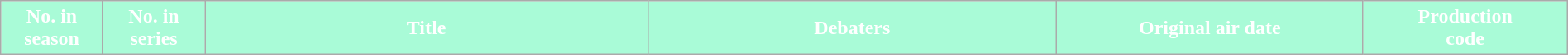<table class="wikitable plainrowheaders" width="100%">
<tr style="color:white">
<th style="background:#A9FBD7; width:6%;">No. in<br>season</th>
<th style="background:#A9FBD7; width:6%;">No. in<br>series</th>
<th style="background:#A9FBD7; width:26%;">Title</th>
<th style="background:#A9FBD7; width:24%;">Debaters</th>
<th style="background:#A9FBD7; width:18%;">Original air date</th>
<th style="background:#A9FBD7; width:12%;">Production<br>code<br>











</th>
</tr>
</table>
